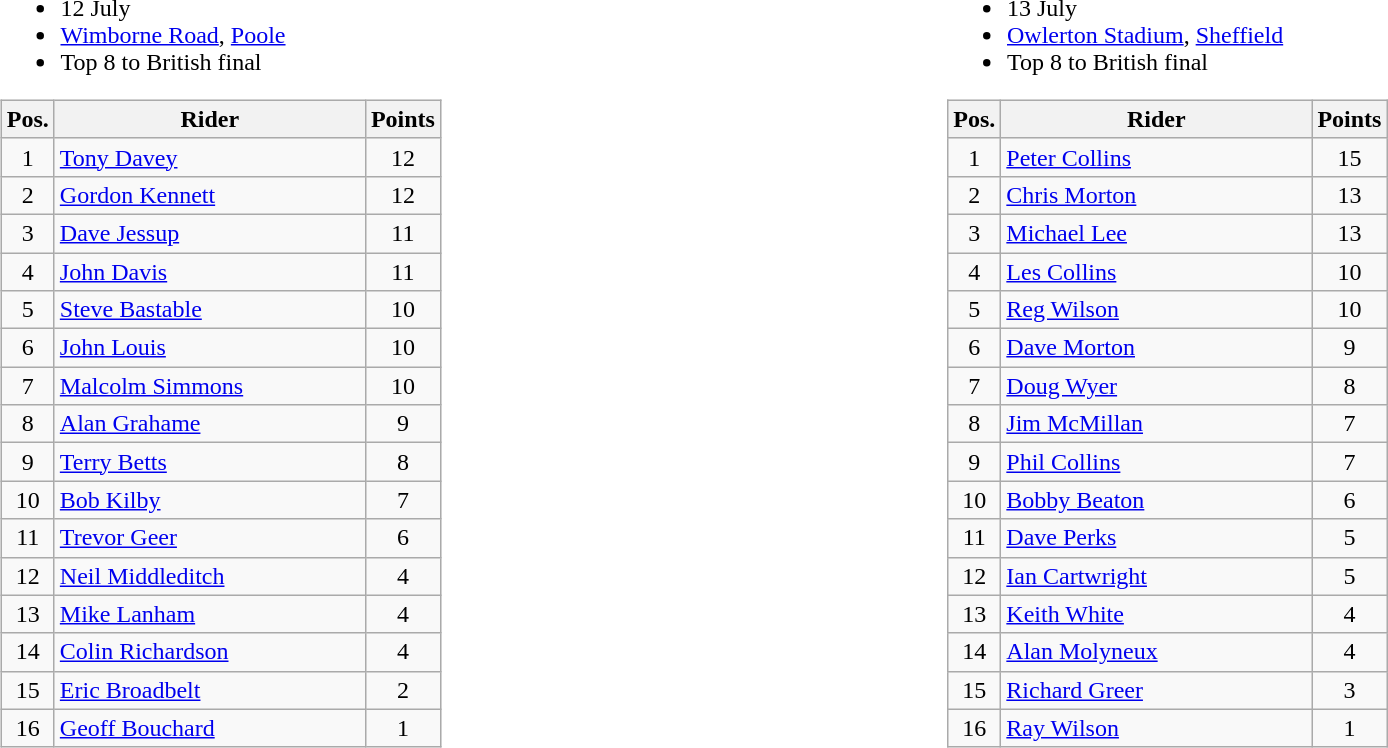<table width=100%>
<tr>
<td width=50% valign=top><br><ul><li>12 July</li><li> <a href='#'>Wimborne Road</a>, <a href='#'>Poole</a></li><li>Top 8 to British final</li></ul><table class="wikitable" style="text-align:center;">
<tr>
<th width=25px>Pos.</th>
<th width=200px>Rider</th>
<th width=40px>Points</th>
</tr>
<tr>
<td>1</td>
<td align=left><a href='#'>Tony Davey</a></td>
<td>12</td>
</tr>
<tr>
<td>2</td>
<td align=left><a href='#'>Gordon Kennett</a></td>
<td>12</td>
</tr>
<tr>
<td>3</td>
<td align=left><a href='#'>Dave Jessup</a></td>
<td>11</td>
</tr>
<tr>
<td>4</td>
<td align=left><a href='#'>John Davis</a></td>
<td>11</td>
</tr>
<tr>
<td>5</td>
<td align=left><a href='#'>Steve Bastable</a></td>
<td>10</td>
</tr>
<tr>
<td>6</td>
<td align=left><a href='#'>John Louis</a></td>
<td>10</td>
</tr>
<tr>
<td>7</td>
<td align=left><a href='#'>Malcolm Simmons</a></td>
<td>10</td>
</tr>
<tr>
<td>8</td>
<td align=left><a href='#'>Alan Grahame</a></td>
<td>9</td>
</tr>
<tr>
<td>9</td>
<td align=left><a href='#'>Terry Betts</a></td>
<td>8</td>
</tr>
<tr>
<td>10</td>
<td align=left><a href='#'>Bob Kilby</a></td>
<td>7</td>
</tr>
<tr>
<td>11</td>
<td align=left><a href='#'>Trevor Geer</a></td>
<td>6</td>
</tr>
<tr>
<td>12</td>
<td align=left><a href='#'>Neil Middleditch</a></td>
<td>4</td>
</tr>
<tr>
<td>13</td>
<td align=left><a href='#'>Mike Lanham</a></td>
<td>4</td>
</tr>
<tr>
<td>14</td>
<td align=left><a href='#'>Colin Richardson</a></td>
<td>4</td>
</tr>
<tr>
<td>15</td>
<td align=left><a href='#'>Eric Broadbelt</a></td>
<td>2</td>
</tr>
<tr>
<td>16</td>
<td align=left><a href='#'>Geoff Bouchard</a></td>
<td>1</td>
</tr>
</table>
</td>
<td width=50% valign=top><br><ul><li>13 July</li><li> <a href='#'>Owlerton Stadium</a>, <a href='#'>Sheffield</a></li><li>Top 8 to British final</li></ul><table class="wikitable" style="text-align:center;">
<tr>
<th width=25px>Pos.</th>
<th width=200px>Rider</th>
<th width=40px>Points</th>
</tr>
<tr>
<td>1</td>
<td align=left><a href='#'>Peter Collins</a></td>
<td>15</td>
</tr>
<tr>
<td>2</td>
<td align=left><a href='#'>Chris Morton</a></td>
<td>13</td>
</tr>
<tr>
<td>3</td>
<td align=left><a href='#'>Michael Lee</a></td>
<td>13</td>
</tr>
<tr>
<td>4</td>
<td align=left><a href='#'>Les Collins</a></td>
<td>10</td>
</tr>
<tr>
<td>5</td>
<td align=left><a href='#'>Reg Wilson</a></td>
<td>10</td>
</tr>
<tr>
<td>6</td>
<td align=left><a href='#'>Dave Morton</a></td>
<td>9</td>
</tr>
<tr>
<td>7</td>
<td align=left><a href='#'>Doug Wyer</a></td>
<td>8</td>
</tr>
<tr>
<td>8</td>
<td align=left><a href='#'>Jim McMillan</a></td>
<td>7</td>
</tr>
<tr>
<td>9</td>
<td align=left><a href='#'>Phil Collins</a></td>
<td>7</td>
</tr>
<tr>
<td>10</td>
<td align=left><a href='#'>Bobby Beaton</a></td>
<td>6</td>
</tr>
<tr>
<td>11</td>
<td align=left><a href='#'>Dave Perks</a></td>
<td>5</td>
</tr>
<tr>
<td>12</td>
<td align=left><a href='#'>Ian Cartwright</a></td>
<td>5</td>
</tr>
<tr>
<td>13</td>
<td align=left><a href='#'>Keith White</a></td>
<td>4</td>
</tr>
<tr>
<td>14</td>
<td align=left><a href='#'>Alan Molyneux</a></td>
<td>4</td>
</tr>
<tr>
<td>15</td>
<td align=left><a href='#'>Richard Greer</a></td>
<td>3</td>
</tr>
<tr>
<td>16</td>
<td align=left><a href='#'>Ray Wilson</a></td>
<td>1</td>
</tr>
</table>
</td>
</tr>
</table>
